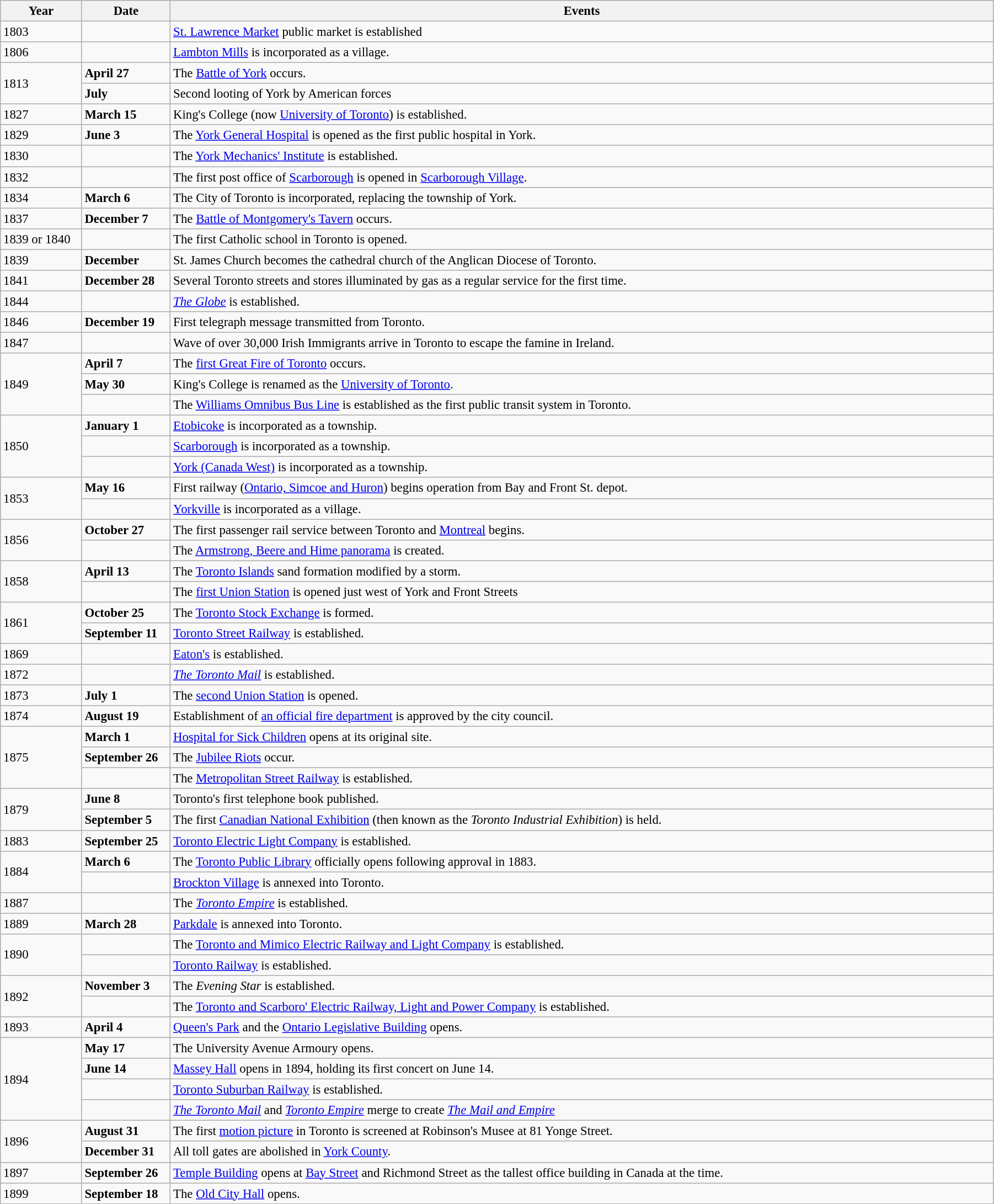<table class="wikitable" style="width:95%; font-size: 95%;">
<tr>
<th style="width:6em;">Year</th>
<th width="100">Date</th>
<th>Events</th>
</tr>
<tr>
<td>1803</td>
<td></td>
<td><a href='#'>St. Lawrence Market</a> public market is established</td>
</tr>
<tr>
<td>1806</td>
<td></td>
<td><a href='#'>Lambton Mills</a> is incorporated as a village.</td>
</tr>
<tr>
<td rowspan="2">1813</td>
<td><strong>April 27</strong></td>
<td>The <a href='#'>Battle of York</a> occurs.</td>
</tr>
<tr>
<td><strong>July</strong></td>
<td>Second looting of York by American forces</td>
</tr>
<tr>
<td>1827</td>
<td><strong>March 15</strong></td>
<td>King's College (now <a href='#'>University of Toronto</a>) is established.</td>
</tr>
<tr>
<td>1829</td>
<td><strong>June 3</strong></td>
<td>The <a href='#'>York General Hospital</a> is opened as the first public hospital in York.</td>
</tr>
<tr>
<td>1830</td>
<td></td>
<td>The <a href='#'>York Mechanics' Institute</a> is established.</td>
</tr>
<tr>
<td>1832</td>
<td></td>
<td>The first post office of <a href='#'>Scarborough</a> is opened in <a href='#'>Scarborough Village</a>.</td>
</tr>
<tr>
<td>1834</td>
<td><strong>March 6</strong></td>
<td>The City of Toronto is incorporated, replacing the township of York.</td>
</tr>
<tr>
<td>1837</td>
<td><strong>December 7</strong></td>
<td>The <a href='#'>Battle of Montgomery's Tavern</a> occurs.</td>
</tr>
<tr>
<td>1839 or 1840</td>
<td></td>
<td>The first Catholic school in Toronto is opened.</td>
</tr>
<tr>
<td>1839</td>
<td><strong>December</strong></td>
<td>St. James Church becomes the cathedral church of the Anglican Diocese of Toronto.</td>
</tr>
<tr>
<td>1841</td>
<td><strong>December 28</strong></td>
<td>Several Toronto streets and stores illuminated by gas as a regular service for the first time.</td>
</tr>
<tr>
<td>1844</td>
<td></td>
<td><em><a href='#'>The Globe</a></em> is established.</td>
</tr>
<tr>
<td>1846</td>
<td><strong>December 19</strong></td>
<td>First telegraph message transmitted from Toronto.</td>
</tr>
<tr>
<td>1847</td>
<td></td>
<td>Wave of over 30,000 Irish Immigrants arrive in Toronto to escape the famine in Ireland.</td>
</tr>
<tr>
<td rowspan="3">1849</td>
<td><strong>April 7</strong></td>
<td>The <a href='#'>first Great Fire of Toronto</a> occurs.</td>
</tr>
<tr>
<td><strong>May 30</strong></td>
<td>King's College is renamed as the <a href='#'>University of Toronto</a>.</td>
</tr>
<tr>
<td></td>
<td>The <a href='#'>Williams Omnibus Bus Line</a> is established as the first public transit system in Toronto.</td>
</tr>
<tr>
<td rowspan="3">1850</td>
<td><strong>January 1</strong></td>
<td><a href='#'>Etobicoke</a> is incorporated as a township.</td>
</tr>
<tr>
<td></td>
<td><a href='#'>Scarborough</a> is incorporated as a township.</td>
</tr>
<tr>
<td></td>
<td><a href='#'>York (Canada West)</a> is incorporated as a township.</td>
</tr>
<tr>
<td rowspan="2">1853</td>
<td><strong>May 16</strong></td>
<td>First railway (<a href='#'>Ontario, Simcoe and Huron</a>) begins operation from Bay and Front St. depot.</td>
</tr>
<tr>
<td></td>
<td><a href='#'>Yorkville</a> is incorporated as a village.</td>
</tr>
<tr>
<td rowspan="2">1856</td>
<td><strong>October 27</strong></td>
<td>The first passenger rail service between Toronto and <a href='#'>Montreal</a> begins.</td>
</tr>
<tr>
<td></td>
<td>The <a href='#'>Armstrong, Beere and Hime panorama</a> is created.</td>
</tr>
<tr>
<td rowspan="2">1858</td>
<td><strong>April 13</strong></td>
<td>The <a href='#'>Toronto Islands</a> sand formation modified by a storm.</td>
</tr>
<tr>
<td></td>
<td>The <a href='#'>first Union Station</a> is opened just west of York and Front Streets</td>
</tr>
<tr>
<td rowspan="2">1861</td>
<td><strong>October 25</strong></td>
<td>The <a href='#'>Toronto Stock Exchange</a> is formed.</td>
</tr>
<tr>
<td><strong>September 11</strong></td>
<td><a href='#'>Toronto Street Railway</a> is established.</td>
</tr>
<tr>
<td>1869</td>
<td></td>
<td><a href='#'>Eaton's</a> is established.</td>
</tr>
<tr>
<td>1872</td>
<td></td>
<td><em><a href='#'>The Toronto Mail</a></em> is established.</td>
</tr>
<tr>
<td>1873</td>
<td><strong>July 1</strong></td>
<td>The <a href='#'>second Union Station</a> is opened.</td>
</tr>
<tr>
<td>1874</td>
<td><strong>August 19</strong></td>
<td>Establishment of <a href='#'>an official fire department</a> is approved by the city council.</td>
</tr>
<tr>
<td rowspan="3">1875</td>
<td><strong>March 1</strong></td>
<td><a href='#'>Hospital for Sick Children</a> opens at its original site.</td>
</tr>
<tr>
<td><strong>September 26</strong></td>
<td>The <a href='#'>Jubilee Riots</a> occur.</td>
</tr>
<tr>
<td></td>
<td>The <a href='#'>Metropolitan Street Railway</a> is established.</td>
</tr>
<tr>
<td rowspan="2">1879</td>
<td><strong>June 8</strong></td>
<td>Toronto's first telephone book published.</td>
</tr>
<tr>
<td><strong>September 5</strong></td>
<td>The first <a href='#'>Canadian National Exhibition</a> (then known as the <em>Toronto Industrial Exhibition</em>) is held.</td>
</tr>
<tr>
<td>1883</td>
<td><strong>September 25</strong></td>
<td><a href='#'>Toronto Electric Light Company</a> is established.</td>
</tr>
<tr>
<td rowspan="2">1884</td>
<td><strong>March 6</strong></td>
<td>The <a href='#'>Toronto Public Library</a> officially opens following approval in 1883.</td>
</tr>
<tr>
<td></td>
<td><a href='#'>Brockton Village</a> is annexed into Toronto.</td>
</tr>
<tr>
<td>1887</td>
<td></td>
<td>The <em><a href='#'>Toronto Empire</a></em> is established.</td>
</tr>
<tr>
<td>1889</td>
<td><strong>March 28</strong></td>
<td><a href='#'>Parkdale</a> is annexed into Toronto.</td>
</tr>
<tr>
<td rowspan="2">1890</td>
<td></td>
<td>The <a href='#'>Toronto and Mimico Electric Railway and Light Company</a> is established.</td>
</tr>
<tr>
<td></td>
<td><a href='#'>Toronto Railway</a> is established.</td>
</tr>
<tr>
<td rowspan="2">1892</td>
<td><strong>November 3</strong></td>
<td>The <em>Evening Star</em> is established.</td>
</tr>
<tr>
<td></td>
<td>The <a href='#'>Toronto and Scarboro' Electric Railway, Light and Power Company</a> is established.</td>
</tr>
<tr>
<td>1893</td>
<td><strong>April 4</strong></td>
<td><a href='#'>Queen's Park</a> and the <a href='#'>Ontario Legislative Building</a> opens.</td>
</tr>
<tr>
<td rowspan="4">1894</td>
<td><strong>May 17</strong></td>
<td>The University Avenue Armoury opens.</td>
</tr>
<tr>
<td><strong>June 14</strong></td>
<td><a href='#'>Massey Hall</a> opens in 1894, holding its first concert on June 14.</td>
</tr>
<tr>
<td></td>
<td><a href='#'>Toronto Suburban Railway</a> is established.</td>
</tr>
<tr>
<td></td>
<td><em><a href='#'>The Toronto Mail</a></em> and <em><a href='#'>Toronto Empire</a></em> merge to create <em><a href='#'>The Mail and Empire</a></em></td>
</tr>
<tr>
<td rowspan="2">1896</td>
<td><strong>August 31</strong></td>
<td>The first <a href='#'>motion picture</a> in Toronto is screened at Robinson's Musee at 81 Yonge Street.</td>
</tr>
<tr>
<td><strong>December 31</strong></td>
<td>All toll gates are abolished in <a href='#'>York County</a>.</td>
</tr>
<tr>
<td>1897</td>
<td><strong>September 26</strong></td>
<td><a href='#'>Temple Building</a> opens at <a href='#'>Bay Street</a> and Richmond Street as the tallest office building in Canada at the time.</td>
</tr>
<tr>
<td>1899</td>
<td><strong>September 18</strong></td>
<td>The <a href='#'>Old City Hall</a> opens.</td>
</tr>
</table>
